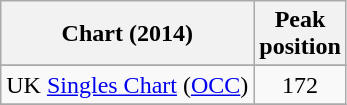<table class="wikitable sortable">
<tr>
<th scope="col">Chart (2014)</th>
<th scope="col">Peak<br>position</th>
</tr>
<tr>
</tr>
<tr>
</tr>
<tr>
</tr>
<tr>
</tr>
<tr>
</tr>
<tr>
</tr>
<tr>
<td>UK <a href='#'>Singles Chart</a> (<a href='#'>OCC</a>)</td>
<td style="text-align:center;">172</td>
</tr>
<tr>
</tr>
</table>
